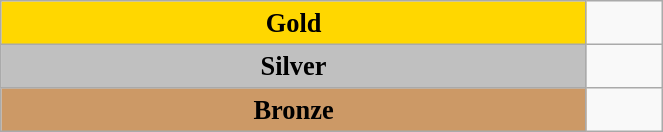<table class="wikitable" style=" text-align:center; font-size:110%;" width="35%">
<tr>
<td rowspan="1" bgcolor="gold"><strong>Gold</strong></td>
<td align=left></td>
</tr>
<tr>
<td rowspan="1" bgcolor="silver"><strong>Silver</strong></td>
<td align=left></td>
</tr>
<tr>
<td rowspan="1" bgcolor="#cc9966"><strong>Bronze</strong></td>
<td align=left></td>
</tr>
</table>
